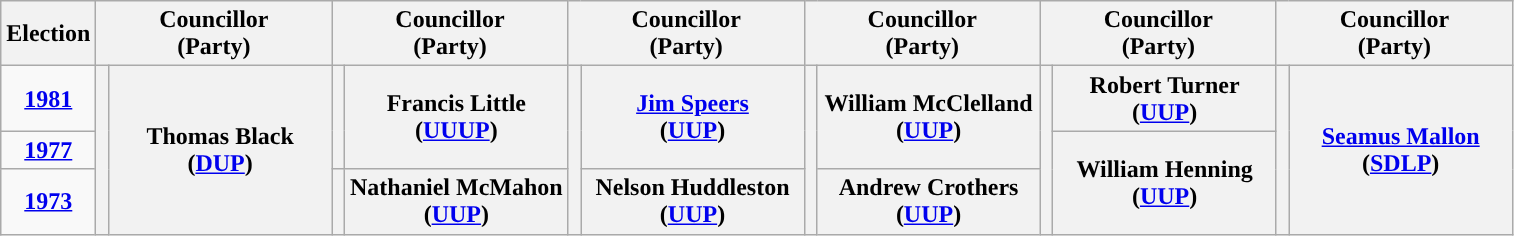<table class="wikitable" style="text-align:center">
<tr>
<th scope="col" width="50">Election</th>
<th scope="col" width="150" colspan = "2">Councillor<br> (Party)</th>
<th scope="col" width="150" colspan = "2">Councillor<br> (Party)</th>
<th scope="col" width="150" colspan = "2">Councillor<br> (Party)</th>
<th scope="col" width="150" colspan = "2">Councillor<br> (Party)</th>
<th scope="col" width="150" colspan = "2">Councillor<br> (Party)</th>
<th scope="col" width="150" colspan = "2">Councillor<br> (Party)</th>
</tr>
<tr>
<td><strong><a href='#'>1981</a></strong></td>
<th rowspan="3" width="1" style="background-color: "></th>
<th rowspan = "3">Thomas Black <br> (<a href='#'>DUP</a>)</th>
<th rowspan="2" width="1" style="background-color: "></th>
<th rowspan = "2">Francis Little <br> (<a href='#'>UUUP</a>)</th>
<th rowspan="3" width="1" style="background-color: "></th>
<th rowspan = "2"><a href='#'>Jim Speers</a> <br> (<a href='#'>UUP</a>)</th>
<th rowspan="3" width="1" style="background-color: "></th>
<th rowspan = "2">William McClelland <br> (<a href='#'>UUP</a>)</th>
<th rowspan="3" width="1" style="background-color: "></th>
<th rowspan = "1">Robert Turner <br> (<a href='#'>UUP</a>)</th>
<th rowspan="3" width="1" style="background-color: "></th>
<th rowspan = "3"><a href='#'>Seamus Mallon</a> <br> (<a href='#'>SDLP</a>)</th>
</tr>
<tr>
<td><strong><a href='#'>1977</a></strong></td>
<th rowspan = "2">William Henning <br> (<a href='#'>UUP</a>)</th>
</tr>
<tr>
<td><strong><a href='#'>1973</a></strong></td>
<th rowspan="1" width="1" style="background-color: "></th>
<th rowspan = "1">Nathaniel McMahon <br> (<a href='#'>UUP</a>)</th>
<th rowspan = "1">Nelson Huddleston <br> (<a href='#'>UUP</a>)</th>
<th rowspan = "1">Andrew Crothers <br> (<a href='#'>UUP</a>)</th>
</tr>
</table>
